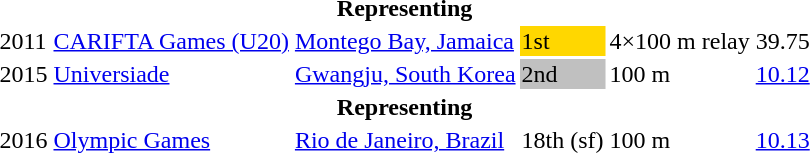<table>
<tr>
<th colspan="6">Representing </th>
</tr>
<tr>
<td>2011</td>
<td><a href='#'>CARIFTA Games (U20)</a></td>
<td><a href='#'>Montego Bay, Jamaica</a></td>
<td bgcolor=gold>1st</td>
<td>4×100 m relay</td>
<td>39.75</td>
</tr>
<tr>
<td>2015</td>
<td><a href='#'>Universiade</a></td>
<td><a href='#'>Gwangju, South Korea</a></td>
<td bgcolor=silver>2nd</td>
<td>100 m</td>
<td><a href='#'>10.12</a></td>
</tr>
<tr>
<th colspan="6">Representing </th>
</tr>
<tr>
<td>2016</td>
<td><a href='#'>Olympic Games</a></td>
<td><a href='#'>Rio de Janeiro, Brazil</a></td>
<td>18th (sf)</td>
<td>100 m</td>
<td><a href='#'>10.13</a></td>
</tr>
</table>
